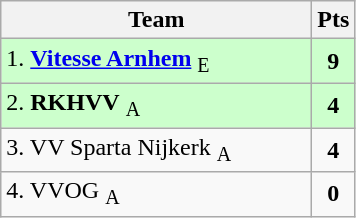<table class="wikitable" style="text-align:center; float:left; margin-right:1em">
<tr>
<th style="width:200px">Team</th>
<th width=20>Pts</th>
</tr>
<tr bgcolor=ccffcc>
<td align=left>1. <strong><a href='#'>Vitesse Arnhem</a></strong> <sub>E</sub></td>
<td><strong>9</strong></td>
</tr>
<tr bgcolor=ccffcc>
<td align=left>2. <strong>RKHVV</strong> <sub>A</sub></td>
<td><strong>4</strong></td>
</tr>
<tr>
<td align=left>3. VV Sparta Nijkerk <sub>A</sub></td>
<td><strong>4</strong></td>
</tr>
<tr>
<td align=left>4. VVOG <sub>A</sub></td>
<td><strong>0</strong></td>
</tr>
</table>
